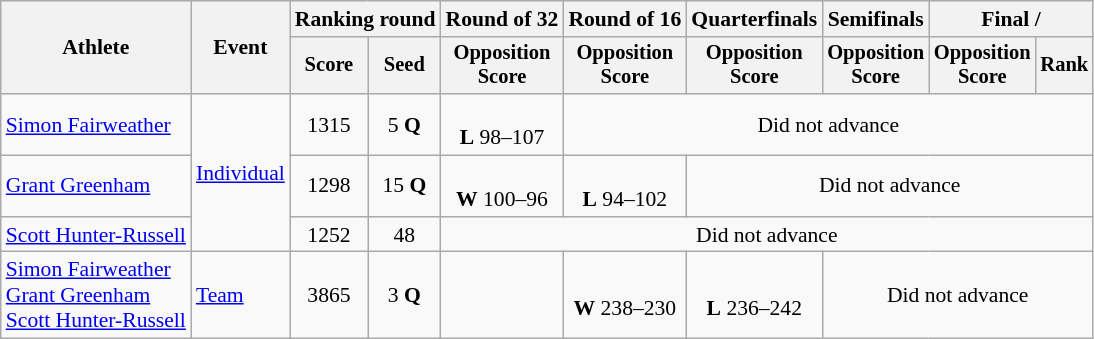<table class="wikitable" style="font-size:90%; text-align:center">
<tr>
<th rowspan=2>Athlete</th>
<th rowspan=2>Event</th>
<th colspan="2">Ranking round</th>
<th>Round of 32</th>
<th>Round of 16</th>
<th>Quarterfinals</th>
<th>Semifinals</th>
<th colspan="2">Final / </th>
</tr>
<tr style="font-size:95%">
<th>Score</th>
<th>Seed</th>
<th>Opposition<br>Score</th>
<th>Opposition<br>Score</th>
<th>Opposition<br>Score</th>
<th>Opposition<br>Score</th>
<th>Opposition<br>Score</th>
<th>Rank</th>
</tr>
<tr align=center>
<td align=left><a href='#'>Simon Fairweather</a></td>
<td align=left rowspan=3><a href='#'>Individual</a></td>
<td>1315</td>
<td>5 <strong>Q</strong></td>
<td><br><strong>L</strong> 98–107</td>
<td colspan=5>Did not advance</td>
</tr>
<tr align=center>
<td align=left><a href='#'>Grant Greenham</a></td>
<td>1298</td>
<td>15 <strong>Q</strong></td>
<td><br><strong>W</strong> 100–96</td>
<td><br><strong>L</strong> 94–102</td>
<td colspan=4>Did not advance</td>
</tr>
<tr align=center>
<td align=left><a href='#'>Scott Hunter-Russell</a></td>
<td>1252</td>
<td>48</td>
<td colspan=6>Did not advance</td>
</tr>
<tr align=center>
<td align=left><a href='#'>Simon Fairweather</a><br><a href='#'>Grant Greenham</a><br><a href='#'>Scott Hunter-Russell</a></td>
<td align=left><a href='#'>Team</a></td>
<td>3865</td>
<td>3 <strong>Q</strong></td>
<td></td>
<td><br><strong>W</strong> 238–230</td>
<td><br><strong>L</strong> 236–242</td>
<td colspan=3>Did not advance</td>
</tr>
</table>
